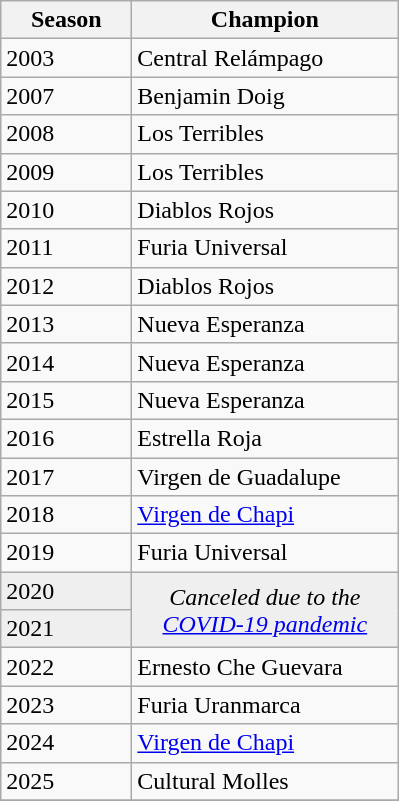<table class="wikitable sortable">
<tr>
<th width=80px>Season</th>
<th width=170px>Champion</th>
</tr>
<tr>
<td>2003</td>
<td>Central Relámpago</td>
</tr>
<tr>
<td>2007</td>
<td>Benjamin Doig</td>
</tr>
<tr>
<td>2008</td>
<td>Los Terribles</td>
</tr>
<tr>
<td>2009</td>
<td>Los Terribles</td>
</tr>
<tr>
<td>2010</td>
<td>Diablos Rojos</td>
</tr>
<tr>
<td>2011</td>
<td>Furia Universal</td>
</tr>
<tr>
<td>2012</td>
<td>Diablos Rojos</td>
</tr>
<tr>
<td>2013</td>
<td>Nueva Esperanza</td>
</tr>
<tr>
<td>2014</td>
<td>Nueva Esperanza</td>
</tr>
<tr>
<td>2015</td>
<td>Nueva Esperanza</td>
</tr>
<tr>
<td>2016</td>
<td>Estrella Roja</td>
</tr>
<tr>
<td>2017</td>
<td>Virgen de Guadalupe</td>
</tr>
<tr>
<td>2018</td>
<td><a href='#'>Virgen de Chapi</a></td>
</tr>
<tr>
<td>2019</td>
<td>Furia Universal</td>
</tr>
<tr bgcolor=#efefef>
<td>2020</td>
<td rowspan=2 colspan="1" align=center><em>Canceled due to the <a href='#'>COVID-19 pandemic</a></em></td>
</tr>
<tr bgcolor=#efefef>
<td>2021</td>
</tr>
<tr>
<td>2022</td>
<td>Ernesto Che Guevara</td>
</tr>
<tr>
<td>2023</td>
<td>Furia Uranmarca</td>
</tr>
<tr>
<td>2024</td>
<td><a href='#'>Virgen de Chapi</a></td>
</tr>
<tr>
<td>2025</td>
<td>Cultural Molles</td>
</tr>
<tr>
</tr>
</table>
